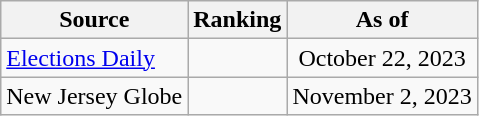<table class="wikitable" style="text-align:center">
<tr>
<th>Source</th>
<th>Ranking</th>
<th>As of</th>
</tr>
<tr>
<td align=left><a href='#'>Elections Daily</a></td>
<td></td>
<td>October 22, 2023</td>
</tr>
<tr>
<td align=left>New Jersey Globe</td>
<td></td>
<td>November 2, 2023</td>
</tr>
</table>
